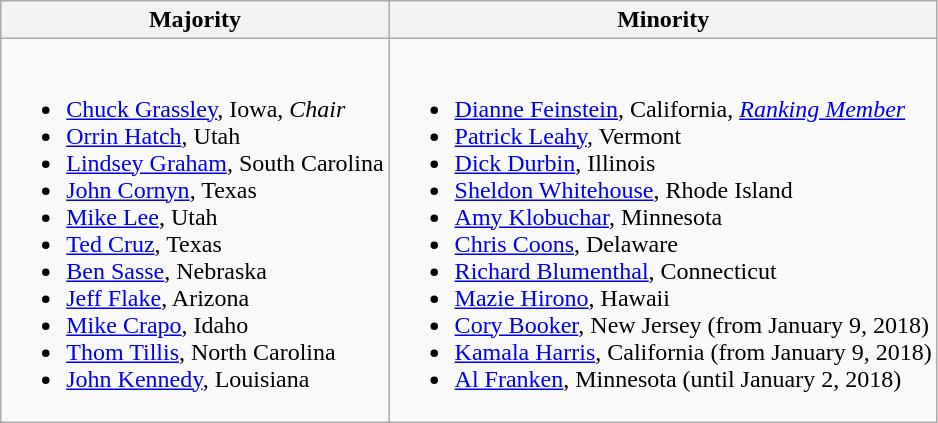<table class=wikitable style=nowrap>
<tr>
<th>Majority</th>
<th>Minority</th>
</tr>
<tr>
<td><br><ul><li><a href='#'>Chuck Grassley</a>, Iowa, <em>Chair</em></li><li><a href='#'>Orrin Hatch</a>, Utah</li><li><a href='#'>Lindsey Graham</a>, South Carolina</li><li><a href='#'>John Cornyn</a>, Texas</li><li><a href='#'>Mike Lee</a>, Utah</li><li><a href='#'>Ted Cruz</a>, Texas</li><li><a href='#'>Ben Sasse</a>, Nebraska</li><li><a href='#'>Jeff Flake</a>, Arizona</li><li><a href='#'>Mike Crapo</a>, Idaho</li><li><a href='#'>Thom Tillis</a>, North Carolina</li><li><a href='#'>John Kennedy</a>, Louisiana</li></ul></td>
<td><br><ul><li><a href='#'>Dianne Feinstein</a>, California, <em><a href='#'>Ranking Member</a></em></li><li><a href='#'>Patrick Leahy</a>, Vermont</li><li><a href='#'>Dick Durbin</a>, Illinois</li><li><a href='#'>Sheldon Whitehouse</a>, Rhode Island</li><li><a href='#'>Amy Klobuchar</a>, Minnesota</li><li><a href='#'>Chris Coons</a>, Delaware</li><li><a href='#'>Richard Blumenthal</a>, Connecticut</li><li><a href='#'>Mazie Hirono</a>, Hawaii</li><li><a href='#'>Cory Booker</a>, New Jersey (from January 9, 2018)</li><li><a href='#'>Kamala Harris</a>, California (from January 9, 2018)</li><li><a href='#'>Al Franken</a>, Minnesota (until January 2, 2018)</li></ul></td>
</tr>
</table>
